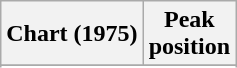<table class="wikitable plainrowheaders" style="text-align:center;">
<tr>
<th scope="col">Chart (1975)</th>
<th scope="col">Peak<br>position</th>
</tr>
<tr>
</tr>
<tr>
</tr>
</table>
